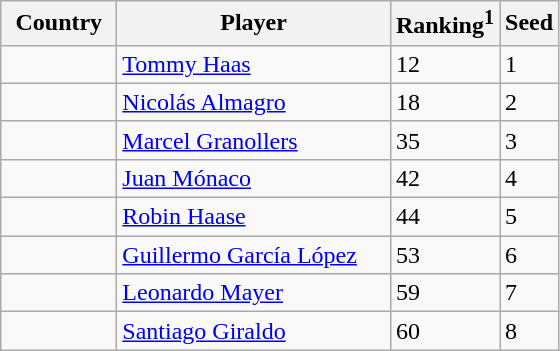<table class="sortable wikitable">
<tr>
<th width="70">Country</th>
<th width="175">Player</th>
<th>Ranking<sup>1</sup></th>
<th>Seed</th>
</tr>
<tr>
<td></td>
<td><a href='#'>Tommy Haas</a></td>
<td>12</td>
<td>1</td>
</tr>
<tr>
<td></td>
<td><a href='#'>Nicolás Almagro</a></td>
<td>18</td>
<td>2</td>
</tr>
<tr>
<td></td>
<td><a href='#'>Marcel Granollers</a></td>
<td>35</td>
<td>3</td>
</tr>
<tr>
<td></td>
<td><a href='#'>Juan Mónaco</a></td>
<td>42</td>
<td>4</td>
</tr>
<tr>
<td></td>
<td><a href='#'>Robin Haase</a></td>
<td>44</td>
<td>5</td>
</tr>
<tr>
<td></td>
<td><a href='#'>Guillermo García López</a></td>
<td>53</td>
<td>6</td>
</tr>
<tr>
<td></td>
<td><a href='#'>Leonardo Mayer</a></td>
<td>59</td>
<td>7</td>
</tr>
<tr>
<td></td>
<td><a href='#'>Santiago Giraldo</a></td>
<td>60</td>
<td>8</td>
</tr>
</table>
